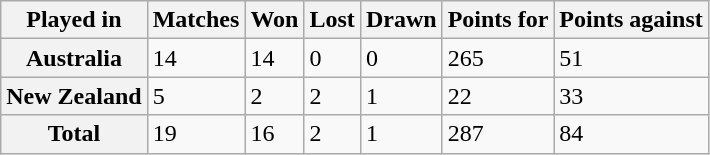<table class="wikitable" style=>
<tr>
<th scope="col">Played in</th>
<th>Matches</th>
<th>Won</th>
<th>Lost</th>
<th>Drawn</th>
<th>Points for</th>
<th>Points against</th>
</tr>
<tr>
<th scope="row">Australia</th>
<td>14</td>
<td>14</td>
<td>0</td>
<td>0</td>
<td>265</td>
<td>51</td>
</tr>
<tr>
<th scope="row">New Zealand</th>
<td>5</td>
<td>2</td>
<td>2</td>
<td>1</td>
<td>22</td>
<td>33</td>
</tr>
<tr>
<th scope="row">Total</th>
<td>19</td>
<td>16</td>
<td>2</td>
<td>1</td>
<td>287</td>
<td>84</td>
</tr>
</table>
